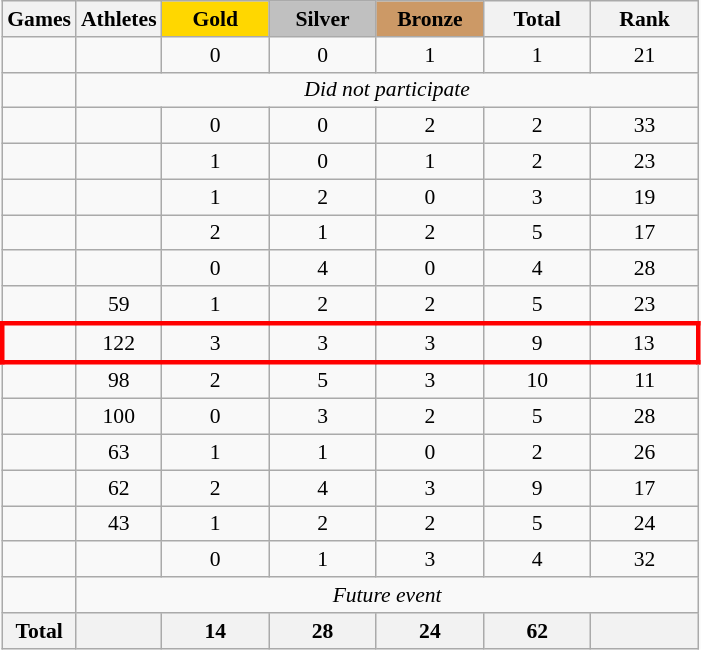<table class="wikitable" style="text-align:center; font-size:90%;">
<tr>
<th>Games</th>
<th>Athletes</th>
<td style="background:gold; width:4.5em; font-weight:bold;">Gold</td>
<td style="background:silver; width:4.5em; font-weight:bold;">Silver</td>
<td style="background:#cc9966; width:4.5em; font-weight:bold;">Bronze</td>
<th style="width:4.5em; font-weight:bold;">Total</th>
<th style="width:4.5em; font-weight:bold;">Rank</th>
</tr>
<tr>
<td align=left></td>
<td></td>
<td>0</td>
<td>0</td>
<td>1</td>
<td>1</td>
<td>21</td>
</tr>
<tr>
<td align=left></td>
<td colspan=6><em>Did not participate</em></td>
</tr>
<tr>
<td align=left></td>
<td></td>
<td>0</td>
<td>0</td>
<td>2</td>
<td>2</td>
<td>33</td>
</tr>
<tr>
<td align=left></td>
<td></td>
<td>1</td>
<td>0</td>
<td>1</td>
<td>2</td>
<td>23</td>
</tr>
<tr>
<td align=left></td>
<td></td>
<td>1</td>
<td>2</td>
<td>0</td>
<td>3</td>
<td>19</td>
</tr>
<tr>
<td align=left></td>
<td></td>
<td>2</td>
<td>1</td>
<td>2</td>
<td>5</td>
<td>17</td>
</tr>
<tr>
<td align=left></td>
<td></td>
<td>0</td>
<td>4</td>
<td>0</td>
<td>4</td>
<td>28</td>
</tr>
<tr>
<td align=left></td>
<td>59</td>
<td>1</td>
<td>2</td>
<td>2</td>
<td>5</td>
<td>23</td>
</tr>
<tr style="border: 3px solid red">
<td align=left></td>
<td>122</td>
<td>3</td>
<td>3</td>
<td>3</td>
<td>9</td>
<td>13</td>
</tr>
<tr>
<td align=left></td>
<td>98</td>
<td>2</td>
<td>5</td>
<td>3</td>
<td>10</td>
<td>11</td>
</tr>
<tr>
<td align=left></td>
<td>100</td>
<td>0</td>
<td>3</td>
<td>2</td>
<td>5</td>
<td>28</td>
</tr>
<tr>
<td align=left></td>
<td>63</td>
<td>1</td>
<td>1</td>
<td>0</td>
<td>2</td>
<td>26</td>
</tr>
<tr>
<td align=left></td>
<td>62</td>
<td>2</td>
<td>4</td>
<td>3</td>
<td>9</td>
<td>17</td>
</tr>
<tr>
<td align=left></td>
<td>43</td>
<td>1</td>
<td>2</td>
<td>2</td>
<td>5</td>
<td>24</td>
</tr>
<tr>
<td align=left></td>
<td></td>
<td>0</td>
<td>1</td>
<td>3</td>
<td>4</td>
<td>32</td>
</tr>
<tr>
<td align=left></td>
<td colspan=6><em>Future event</em></td>
</tr>
<tr>
<th>Total</th>
<th></th>
<th>14</th>
<th>28</th>
<th>24</th>
<th>62</th>
<th></th>
</tr>
</table>
